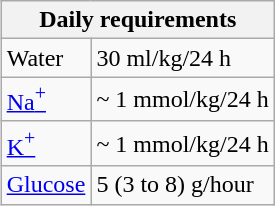<table class="wikitable" align="right">
<tr>
<th colspan="2">Daily requirements</th>
</tr>
<tr>
<td>Water</td>
<td>30 ml/kg/24 h</td>
</tr>
<tr>
<td><a href='#'>Na<sup>+</sup></a></td>
<td>~ 1 mmol/kg/24 h</td>
</tr>
<tr>
<td><a href='#'>K<sup>+</sup></a></td>
<td>~ 1 mmol/kg/24 h</td>
</tr>
<tr>
<td><a href='#'>Glucose</a></td>
<td>5 (3 to 8) g/hour</td>
</tr>
</table>
